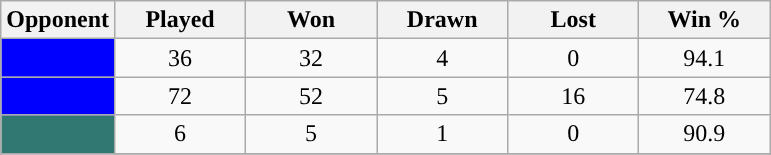<table class="wikitable sortable" style="text-align:center;">
<tr>
<th>Opponent</th>
<th style="width:5em">Played</th>
<th style="width:5em">Won</th>
<th style="width:5em">Drawn</th>
<th style="width:5em">Lost</th>
<th style="width:5em">Win %</th>
</tr>
<tr>
<td style="background:blue"></td>
<td>36</td>
<td>32</td>
<td>4</td>
<td>0</td>
<td>94.1</td>
</tr>
<tr>
<td style="background:blue"></td>
<td>72</td>
<td>52</td>
<td>5</td>
<td>16</td>
<td>74.8</td>
</tr>
<tr>
<td style="background:#317873"></td>
<td>6</td>
<td>5</td>
<td>1</td>
<td>0</td>
<td>90.9</td>
</tr>
<tr class="sortbottom">
</tr>
</table>
